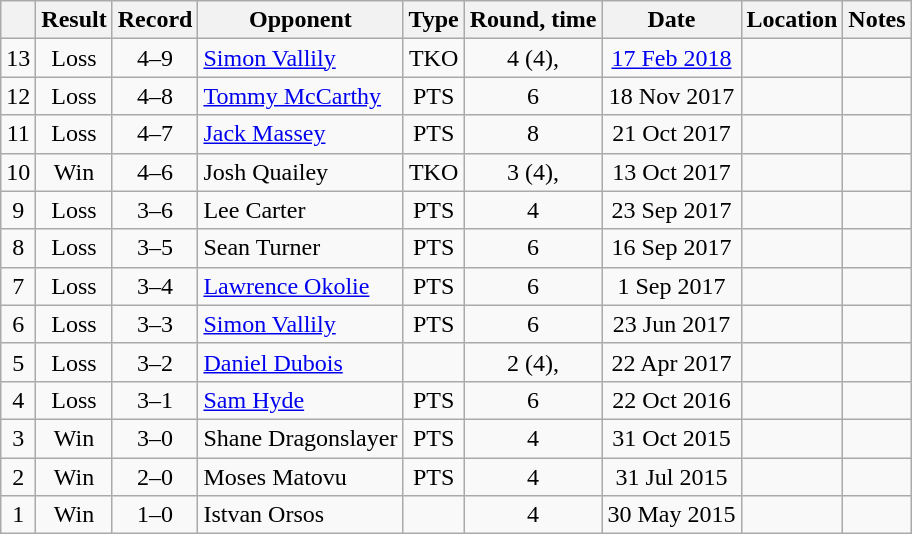<table class="wikitable" style="text-align:center">
<tr>
<th></th>
<th>Result</th>
<th>Record</th>
<th>Opponent</th>
<th>Type</th>
<th>Round, time</th>
<th>Date</th>
<th>Location</th>
<th>Notes</th>
</tr>
<tr>
<td>13</td>
<td>Loss</td>
<td>4–9</td>
<td style="text-align:left;"><a href='#'>Simon Vallily</a></td>
<td>TKO</td>
<td>4 (4), </td>
<td><a href='#'>17 Feb 2018</a></td>
<td style="text-align:left;"></td>
<td></td>
</tr>
<tr>
<td>12</td>
<td>Loss</td>
<td>4–8</td>
<td style="text-align:left;"><a href='#'>Tommy McCarthy</a></td>
<td>PTS</td>
<td>6</td>
<td>18 Nov 2017</td>
<td style="text-align:left;"></td>
<td></td>
</tr>
<tr>
<td>11</td>
<td>Loss</td>
<td>4–7</td>
<td style="text-align:left;"><a href='#'>Jack Massey</a></td>
<td>PTS</td>
<td>8</td>
<td>21 Oct 2017</td>
<td style="text-align:left;"></td>
<td></td>
</tr>
<tr>
<td>10</td>
<td>Win</td>
<td>4–6</td>
<td style="text-align:left;">Josh Quailey</td>
<td>TKO</td>
<td>3 (4), </td>
<td>13 Oct 2017</td>
<td style="text-align:left;"></td>
<td></td>
</tr>
<tr>
<td>9</td>
<td>Loss</td>
<td>3–6</td>
<td style="text-align:left;">Lee Carter</td>
<td>PTS</td>
<td>4</td>
<td>23 Sep 2017</td>
<td style="text-align:left;"></td>
<td></td>
</tr>
<tr>
<td>8</td>
<td>Loss</td>
<td>3–5</td>
<td style="text-align:left;">Sean Turner</td>
<td>PTS</td>
<td>6</td>
<td>16 Sep 2017</td>
<td style="text-align:left;"></td>
<td></td>
</tr>
<tr>
<td>7</td>
<td>Loss</td>
<td>3–4</td>
<td style="text-align:left;"><a href='#'>Lawrence Okolie</a></td>
<td>PTS</td>
<td>6</td>
<td>1 Sep 2017</td>
<td style="text-align:left;"></td>
<td></td>
</tr>
<tr>
<td>6</td>
<td>Loss</td>
<td>3–3</td>
<td style="text-align:left;"><a href='#'>Simon Vallily</a></td>
<td>PTS</td>
<td>6</td>
<td>23 Jun 2017</td>
<td style="text-align:left;"></td>
<td></td>
</tr>
<tr>
<td>5</td>
<td>Loss</td>
<td>3–2</td>
<td style="text-align:left;"><a href='#'>Daniel Dubois</a></td>
<td></td>
<td>2 (4), </td>
<td>22 Apr 2017</td>
<td style="text-align:left;"></td>
<td></td>
</tr>
<tr>
<td>4</td>
<td>Loss</td>
<td>3–1</td>
<td style="text-align:left;"><a href='#'>Sam Hyde</a></td>
<td>PTS</td>
<td>6</td>
<td>22 Oct 2016</td>
<td style="text-align:left;"></td>
<td></td>
</tr>
<tr>
<td>3</td>
<td>Win</td>
<td>3–0</td>
<td style="text-align:left;">Shane Dragonslayer</td>
<td>PTS</td>
<td>4</td>
<td>31 Oct 2015</td>
<td style="text-align:left;"></td>
<td></td>
</tr>
<tr>
<td>2</td>
<td>Win</td>
<td>2–0</td>
<td style="text-align:left;">Moses Matovu</td>
<td>PTS</td>
<td>4</td>
<td>31 Jul 2015</td>
<td style="text-align:left;"></td>
<td></td>
</tr>
<tr>
<td>1</td>
<td>Win</td>
<td>1–0</td>
<td style="text-align:left;">Istvan Orsos</td>
<td></td>
<td>4</td>
<td>30 May 2015</td>
<td style="text-align:left;"></td>
<td></td>
</tr>
</table>
